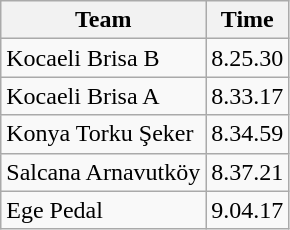<table class="sortable wikitable">
<tr>
<th>Team</th>
<th>Time</th>
</tr>
<tr>
<td>Kocaeli Brisa B</td>
<td>8.25.30</td>
</tr>
<tr>
<td>Kocaeli Brisa A</td>
<td>8.33.17</td>
</tr>
<tr>
<td>Konya Torku Şeker</td>
<td>8.34.59</td>
</tr>
<tr>
<td>Salcana Arnavutköy</td>
<td>8.37.21</td>
</tr>
<tr>
<td>Ege Pedal</td>
<td>9.04.17</td>
</tr>
</table>
